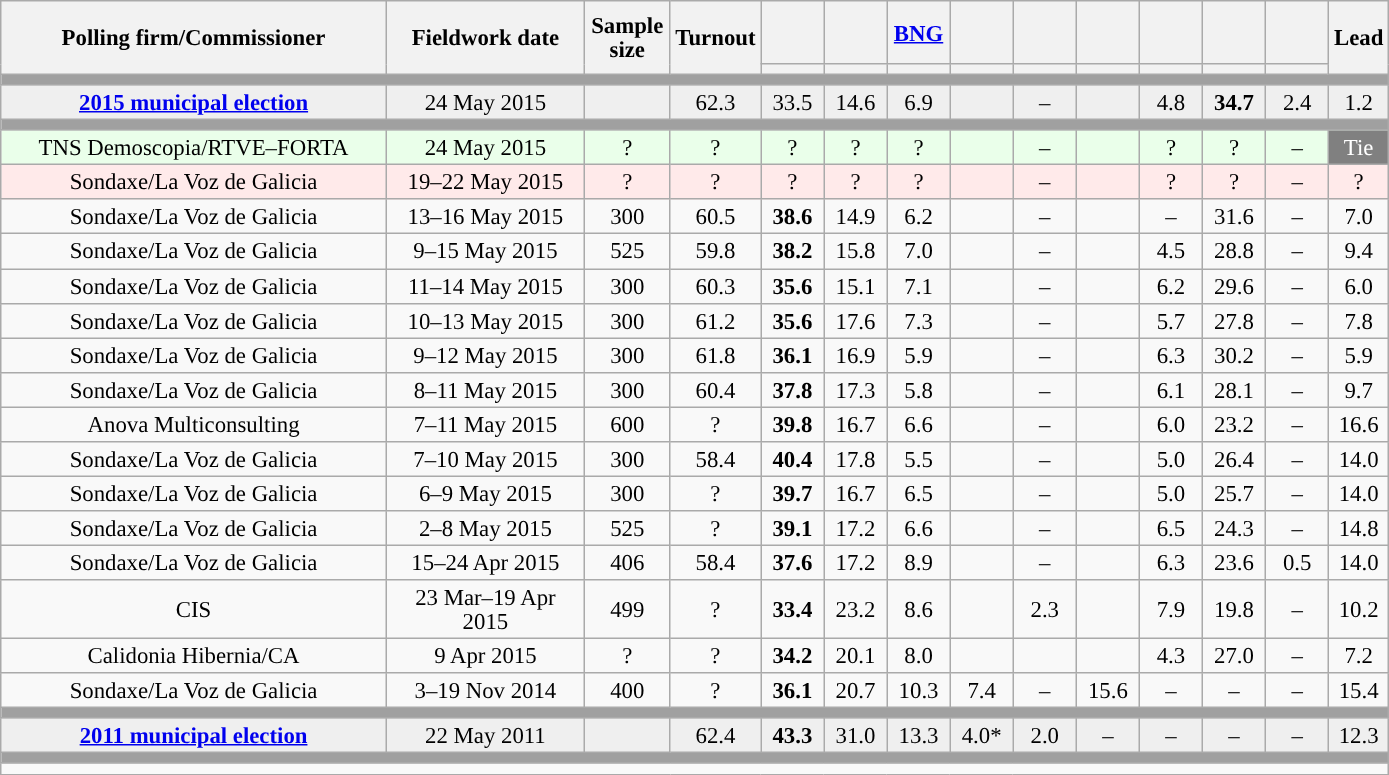<table class="wikitable collapsible collapsed" style="text-align:center; font-size:95%; line-height:16px;">
<tr style="height:42px;">
<th style="width:250px;" rowspan="2">Polling firm/Commissioner</th>
<th style="width:125px;" rowspan="2">Fieldwork date</th>
<th style="width:50px;" rowspan="2">Sample size</th>
<th style="width:45px;" rowspan="2">Turnout</th>
<th style="width:35px;"></th>
<th style="width:35px;"></th>
<th style="width:35px;"><a href='#'>BNG</a></th>
<th style="width:35px;"></th>
<th style="width:35px;"></th>
<th style="width:35px;"></th>
<th style="width:35px;"></th>
<th style="width:35px;"></th>
<th style="width:35px;"></th>
<th style="width:30px;" rowspan="2">Lead</th>
</tr>
<tr>
<th style="color:inherit;background:"></th>
<th style="color:inherit;background:"></th>
<th style="color:inherit;background:"></th>
<th style="color:inherit;background:"></th>
<th style="color:inherit;background:"></th>
<th style="color:inherit;background:"></th>
<th style="color:inherit;background:"></th>
<th style="color:inherit;background:"></th>
<th style="color:inherit;background:"></th>
</tr>
<tr>
<td colspan="14" style="background:#A0A0A0"></td>
</tr>
<tr style="background:#EFEFEF;">
<td><strong><a href='#'>2015 municipal election</a></strong></td>
<td>24 May 2015</td>
<td></td>
<td>62.3</td>
<td>33.5<br></td>
<td>14.6<br></td>
<td>6.9<br></td>
<td></td>
<td>–</td>
<td></td>
<td>4.8<br></td>
<td><strong>34.7</strong><br></td>
<td>2.4<br></td>
<td style="background:">1.2</td>
</tr>
<tr>
<td colspan="14" style="background:#A0A0A0"></td>
</tr>
<tr style="background:#EAFFEA;">
<td>TNS Demoscopia/RTVE–FORTA</td>
<td>24 May 2015</td>
<td>?</td>
<td>?</td>
<td>?<br></td>
<td>?<br></td>
<td>?<br></td>
<td></td>
<td>–</td>
<td></td>
<td>?<br></td>
<td>?<br></td>
<td>–</td>
<td style="background:gray;color:white;">Tie</td>
</tr>
<tr style="background:#FFEAEA;">
<td>Sondaxe/La Voz de Galicia</td>
<td>19–22 May 2015</td>
<td>?</td>
<td>?</td>
<td>?<br></td>
<td>?<br></td>
<td>?<br></td>
<td></td>
<td>–</td>
<td></td>
<td>?<br></td>
<td>?<br></td>
<td>–</td>
<td style="background:">?</td>
</tr>
<tr>
<td>Sondaxe/La Voz de Galicia</td>
<td>13–16 May 2015</td>
<td>300</td>
<td>60.5</td>
<td><strong>38.6</strong><br></td>
<td>14.9<br></td>
<td>6.2<br></td>
<td></td>
<td>–</td>
<td></td>
<td>–</td>
<td>31.6<br></td>
<td>–</td>
<td style="background:">7.0</td>
</tr>
<tr>
<td>Sondaxe/La Voz de Galicia</td>
<td>9–15 May 2015</td>
<td>525</td>
<td>59.8</td>
<td><strong>38.2</strong><br></td>
<td>15.8<br></td>
<td>7.0<br></td>
<td></td>
<td>–</td>
<td></td>
<td>4.5<br></td>
<td>28.8<br></td>
<td>–</td>
<td style="background:">9.4</td>
</tr>
<tr>
<td>Sondaxe/La Voz de Galicia</td>
<td>11–14 May 2015</td>
<td>300</td>
<td>60.3</td>
<td><strong>35.6</strong><br></td>
<td>15.1<br></td>
<td>7.1<br></td>
<td></td>
<td>–</td>
<td></td>
<td>6.2<br></td>
<td>29.6<br></td>
<td>–</td>
<td style="background:">6.0</td>
</tr>
<tr>
<td>Sondaxe/La Voz de Galicia</td>
<td>10–13 May 2015</td>
<td>300</td>
<td>61.2</td>
<td><strong>35.6</strong><br></td>
<td>17.6<br></td>
<td>7.3<br></td>
<td></td>
<td>–</td>
<td></td>
<td>5.7<br></td>
<td>27.8<br></td>
<td>–</td>
<td style="background:">7.8</td>
</tr>
<tr>
<td>Sondaxe/La Voz de Galicia</td>
<td>9–12 May 2015</td>
<td>300</td>
<td>61.8</td>
<td><strong>36.1</strong><br></td>
<td>16.9<br></td>
<td>5.9<br></td>
<td></td>
<td>–</td>
<td></td>
<td>6.3<br></td>
<td>30.2<br></td>
<td>–</td>
<td style="background:">5.9</td>
</tr>
<tr>
<td>Sondaxe/La Voz de Galicia</td>
<td>8–11 May 2015</td>
<td>300</td>
<td>60.4</td>
<td><strong>37.8</strong><br></td>
<td>17.3<br></td>
<td>5.8<br></td>
<td></td>
<td>–</td>
<td></td>
<td>6.1<br></td>
<td>28.1<br></td>
<td>–</td>
<td style="background:">9.7</td>
</tr>
<tr>
<td>Anova Multiconsulting</td>
<td>7–11 May 2015</td>
<td>600</td>
<td>?</td>
<td><strong>39.8</strong><br></td>
<td>16.7<br></td>
<td>6.6<br></td>
<td></td>
<td>–</td>
<td></td>
<td>6.0<br></td>
<td>23.2<br></td>
<td>–</td>
<td style="background:">16.6</td>
</tr>
<tr>
<td>Sondaxe/La Voz de Galicia</td>
<td>7–10 May 2015</td>
<td>300</td>
<td>58.4</td>
<td><strong>40.4</strong><br></td>
<td>17.8<br></td>
<td>5.5<br></td>
<td></td>
<td>–</td>
<td></td>
<td>5.0<br></td>
<td>26.4<br></td>
<td>–</td>
<td style="background:">14.0</td>
</tr>
<tr>
<td>Sondaxe/La Voz de Galicia</td>
<td>6–9 May 2015</td>
<td>300</td>
<td>?</td>
<td><strong>39.7</strong><br></td>
<td>16.7<br></td>
<td>6.5<br></td>
<td></td>
<td>–</td>
<td></td>
<td>5.0<br></td>
<td>25.7<br></td>
<td>–</td>
<td style="background:">14.0</td>
</tr>
<tr>
<td>Sondaxe/La Voz de Galicia</td>
<td>2–8 May 2015</td>
<td>525</td>
<td>?</td>
<td><strong>39.1</strong><br></td>
<td>17.2<br></td>
<td>6.6<br></td>
<td></td>
<td>–</td>
<td></td>
<td>6.5<br></td>
<td>24.3<br></td>
<td>–</td>
<td style="background:">14.8</td>
</tr>
<tr>
<td>Sondaxe/La Voz de Galicia</td>
<td>15–24 Apr 2015</td>
<td>406</td>
<td>58.4</td>
<td><strong>37.6</strong><br></td>
<td>17.2<br></td>
<td>8.9<br></td>
<td></td>
<td>–</td>
<td></td>
<td>6.3<br></td>
<td>23.6<br></td>
<td>0.5<br></td>
<td style="background:">14.0</td>
</tr>
<tr>
<td>CIS</td>
<td>23 Mar–19 Apr 2015</td>
<td>499</td>
<td>?</td>
<td><strong>33.4</strong><br></td>
<td>23.2<br></td>
<td>8.6<br></td>
<td></td>
<td>2.3<br></td>
<td></td>
<td>7.9<br></td>
<td>19.8<br></td>
<td>–</td>
<td style="background:">10.2</td>
</tr>
<tr>
<td>Calidonia Hibernia/CA</td>
<td>9 Apr 2015</td>
<td>?</td>
<td>?</td>
<td><strong>34.2</strong></td>
<td>20.1</td>
<td>8.0</td>
<td></td>
<td></td>
<td></td>
<td>4.3</td>
<td>27.0</td>
<td>–</td>
<td style="background:">7.2</td>
</tr>
<tr>
<td>Sondaxe/La Voz de Galicia</td>
<td>3–19 Nov 2014</td>
<td>400</td>
<td>?</td>
<td><strong>36.1</strong><br></td>
<td>20.7<br></td>
<td>10.3<br></td>
<td>7.4<br></td>
<td>–</td>
<td>15.6<br></td>
<td>–</td>
<td>–</td>
<td>–</td>
<td style="background:">15.4</td>
</tr>
<tr>
<td colspan="14" style="background:#A0A0A0"></td>
</tr>
<tr style="background:#EFEFEF;">
<td><strong><a href='#'>2011 municipal election</a></strong></td>
<td>22 May 2011</td>
<td></td>
<td>62.4</td>
<td><strong>43.3</strong><br></td>
<td>31.0<br></td>
<td>13.3<br></td>
<td>4.0*<br></td>
<td>2.0<br></td>
<td>–</td>
<td>–</td>
<td>–</td>
<td>–</td>
<td style="background:">12.3</td>
</tr>
<tr>
<td colspan="14" style="background:#A0A0A0"></td>
</tr>
<tr>
<td align="left" colspan="14"></td>
</tr>
</table>
